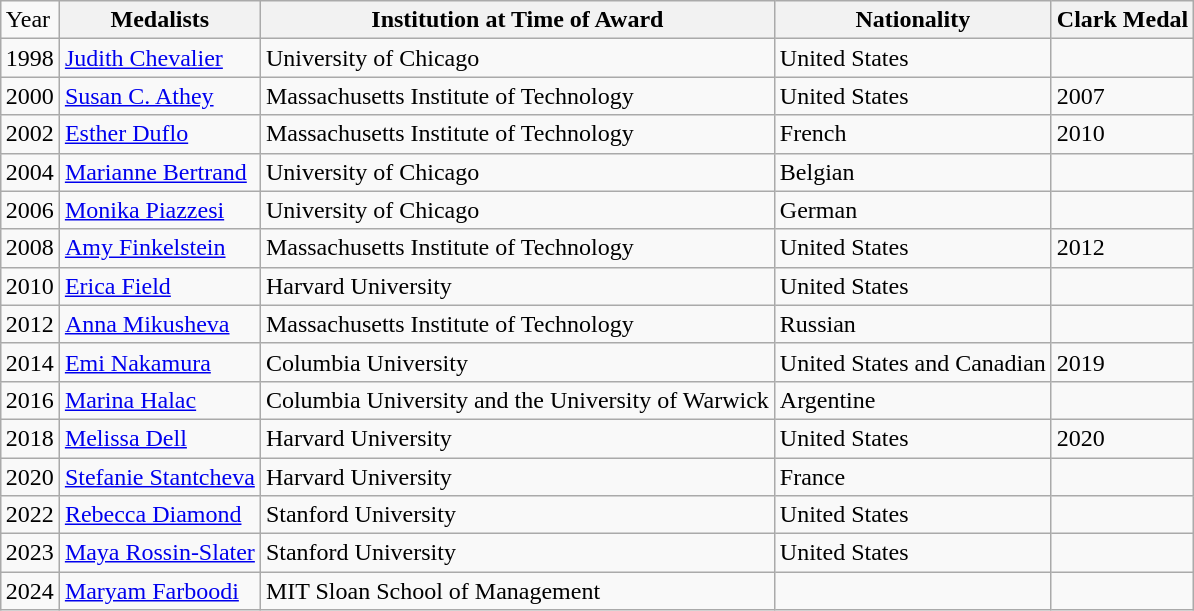<table class="wikitable sortable" style="margin: 1ex auto 1ex auto">
<tr>
<td>Year</td>
<th class="unsortable">Medalists</th>
<th class="unsortable">Institution at Time of Award</th>
<th class="unsortable">Nationality</th>
<th class="sortable">Clark Medal</th>
</tr>
<tr>
<td>1998</td>
<td><a href='#'>Judith Chevalier</a></td>
<td>University of Chicago</td>
<td>United States</td>
<td></td>
</tr>
<tr>
<td>2000</td>
<td><a href='#'>Susan C. Athey</a></td>
<td>Massachusetts Institute of Technology</td>
<td>United States</td>
<td>2007</td>
</tr>
<tr>
<td>2002</td>
<td><a href='#'>Esther Duflo</a></td>
<td>Massachusetts Institute of Technology</td>
<td>French</td>
<td>2010</td>
</tr>
<tr>
<td>2004</td>
<td><a href='#'>Marianne Bertrand</a></td>
<td>University of Chicago</td>
<td>Belgian</td>
<td></td>
</tr>
<tr>
<td>2006</td>
<td><a href='#'>Monika Piazzesi</a></td>
<td>University of Chicago</td>
<td>German</td>
<td></td>
</tr>
<tr>
<td>2008</td>
<td><a href='#'>Amy Finkelstein</a></td>
<td>Massachusetts Institute of Technology</td>
<td>United States</td>
<td>2012</td>
</tr>
<tr>
<td>2010</td>
<td><a href='#'>Erica Field</a></td>
<td>Harvard University</td>
<td>United States</td>
<td></td>
</tr>
<tr>
<td>2012</td>
<td><a href='#'>Anna Mikusheva</a></td>
<td>Massachusetts Institute of Technology</td>
<td>Russian</td>
<td></td>
</tr>
<tr>
<td>2014</td>
<td><a href='#'>Emi Nakamura</a></td>
<td>Columbia University</td>
<td>United States and Canadian</td>
<td>2019</td>
</tr>
<tr>
<td>2016</td>
<td><a href='#'>Marina Halac</a></td>
<td>Columbia University and the University of Warwick</td>
<td>Argentine</td>
<td></td>
</tr>
<tr>
<td>2018</td>
<td><a href='#'>Melissa Dell</a></td>
<td>Harvard University</td>
<td>United States</td>
<td>2020</td>
</tr>
<tr>
<td>2020</td>
<td><a href='#'>Stefanie Stantcheva</a></td>
<td>Harvard University</td>
<td>France</td>
<td></td>
</tr>
<tr>
<td>2022</td>
<td><a href='#'>Rebecca Diamond</a></td>
<td>Stanford University</td>
<td>United States</td>
<td></td>
</tr>
<tr>
<td>2023</td>
<td><a href='#'>Maya Rossin-Slater</a></td>
<td>Stanford University</td>
<td>United States</td>
<td></td>
</tr>
<tr>
<td>2024</td>
<td><a href='#'>Maryam Farboodi</a></td>
<td>MIT Sloan School of Management</td>
<td></td>
</tr>
</table>
